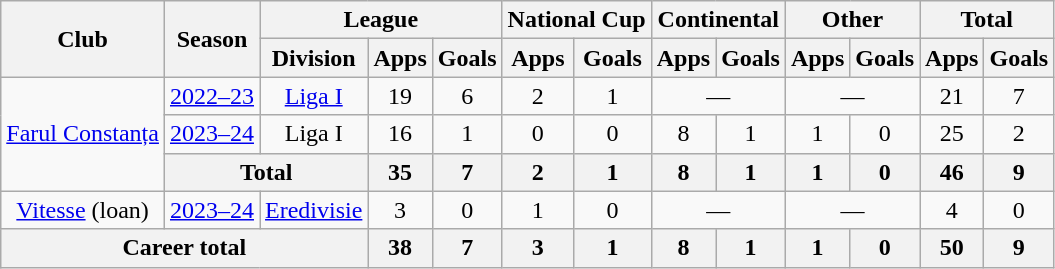<table class=wikitable style=text-align:center>
<tr>
<th rowspan=2>Club</th>
<th rowspan=2>Season</th>
<th colspan=3>League</th>
<th colspan=2>National Cup</th>
<th colspan=2>Continental</th>
<th colspan=2>Other</th>
<th colspan=2>Total</th>
</tr>
<tr>
<th>Division</th>
<th>Apps</th>
<th>Goals</th>
<th>Apps</th>
<th>Goals</th>
<th>Apps</th>
<th>Goals</th>
<th>Apps</th>
<th>Goals</th>
<th>Apps</th>
<th>Goals</th>
</tr>
<tr>
<td rowspan="3"><a href='#'>Farul Constanța</a></td>
<td><a href='#'>2022–23</a></td>
<td><a href='#'>Liga I</a></td>
<td>19</td>
<td>6</td>
<td>2</td>
<td>1</td>
<td colspan="2">—</td>
<td colspan="2">—</td>
<td>21</td>
<td>7</td>
</tr>
<tr>
<td><a href='#'>2023–24</a></td>
<td>Liga I</td>
<td>16</td>
<td>1</td>
<td>0</td>
<td>0</td>
<td>8</td>
<td>1</td>
<td>1</td>
<td>0</td>
<td>25</td>
<td>2</td>
</tr>
<tr>
<th colspan="2">Total</th>
<th>35</th>
<th>7</th>
<th>2</th>
<th>1</th>
<th>8</th>
<th>1</th>
<th>1</th>
<th>0</th>
<th>46</th>
<th>9</th>
</tr>
<tr>
<td rowspan="1"><a href='#'>Vitesse</a> (loan)</td>
<td><a href='#'>2023–24</a></td>
<td><a href='#'>Eredivisie</a></td>
<td>3</td>
<td>0</td>
<td>1</td>
<td>0</td>
<td colspan="2">—</td>
<td colspan="2">—</td>
<td>4</td>
<td>0</td>
</tr>
<tr>
<th colspan="3">Career total</th>
<th>38</th>
<th>7</th>
<th>3</th>
<th>1</th>
<th>8</th>
<th>1</th>
<th>1</th>
<th>0</th>
<th>50</th>
<th>9</th>
</tr>
</table>
